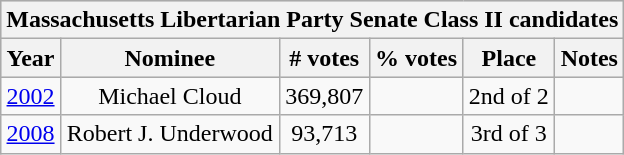<table class=wikitable style="text-align:center;">
<tr style="background:lightgrey;">
<th colspan="9">Massachusetts Libertarian Party Senate Class II candidates</th>
</tr>
<tr style="background:lightgrey;">
<th>Year</th>
<th>Nominee</th>
<th># votes</th>
<th>% votes</th>
<th>Place</th>
<th>Notes</th>
</tr>
<tr>
<td><a href='#'>2002</a></td>
<td>Michael Cloud</td>
<td>369,807</td>
<td></td>
<td>2nd of 2</td>
<td></td>
</tr>
<tr>
<td><a href='#'>2008</a></td>
<td>Robert J. Underwood</td>
<td>93,713</td>
<td></td>
<td>3rd of 3</td>
<td></td>
</tr>
</table>
